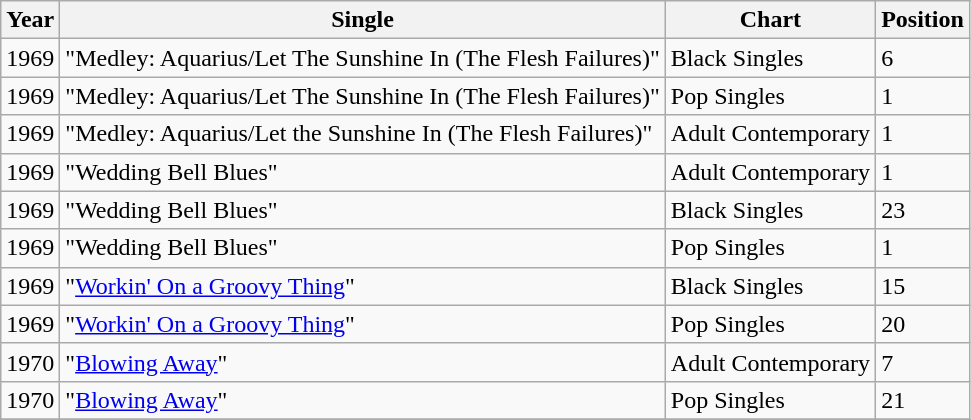<table class="wikitable">
<tr>
<th>Year</th>
<th>Single</th>
<th>Chart</th>
<th>Position</th>
</tr>
<tr>
<td>1969</td>
<td>"Medley: Aquarius/Let The Sunshine In (The Flesh Failures)"</td>
<td>Black Singles</td>
<td>6</td>
</tr>
<tr>
<td>1969</td>
<td>"Medley: Aquarius/Let The Sunshine In (The Flesh Failures)"</td>
<td>Pop Singles</td>
<td>1</td>
</tr>
<tr>
<td>1969</td>
<td>"Medley: Aquarius/Let the Sunshine In (The Flesh Failures)"</td>
<td>Adult Contemporary</td>
<td>1</td>
</tr>
<tr>
<td>1969</td>
<td>"Wedding Bell Blues"</td>
<td>Adult Contemporary</td>
<td>1</td>
</tr>
<tr>
<td>1969</td>
<td>"Wedding Bell Blues"</td>
<td>Black Singles</td>
<td>23</td>
</tr>
<tr>
<td>1969</td>
<td>"Wedding Bell Blues"</td>
<td>Pop Singles</td>
<td>1</td>
</tr>
<tr>
<td>1969</td>
<td>"<a href='#'>Workin' On a Groovy Thing</a>"</td>
<td>Black Singles</td>
<td>15</td>
</tr>
<tr>
<td>1969</td>
<td>"<a href='#'>Workin' On a Groovy Thing</a>"</td>
<td>Pop Singles</td>
<td>20</td>
</tr>
<tr>
<td>1970</td>
<td>"<a href='#'>Blowing Away</a>"</td>
<td>Adult Contemporary</td>
<td>7</td>
</tr>
<tr>
<td>1970</td>
<td>"<a href='#'>Blowing Away</a>"</td>
<td>Pop Singles</td>
<td>21</td>
</tr>
<tr>
</tr>
</table>
